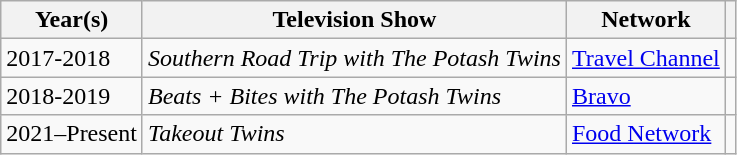<table class="wikitable sortable plainrowheaders">
<tr>
<th scope="col">Year(s)</th>
<th scope="col">Television Show</th>
<th scope="col">Network</th>
<th scope="col" class="unsortable"></th>
</tr>
<tr>
<td>2017-2018</td>
<td><em>Southern Road Trip with The Potash Twins</em></td>
<td><a href='#'>Travel Channel</a></td>
<td style="text-align:center;"></td>
</tr>
<tr>
<td>2018-2019</td>
<td><em>Beats + Bites with The Potash Twins</em></td>
<td><a href='#'>Bravo</a></td>
<td style="text-align:center;"></td>
</tr>
<tr>
<td>2021–Present</td>
<td><em>Takeout Twins</em></td>
<td><a href='#'>Food Network</a></td>
<td style="text-align:center;"></td>
</tr>
</table>
